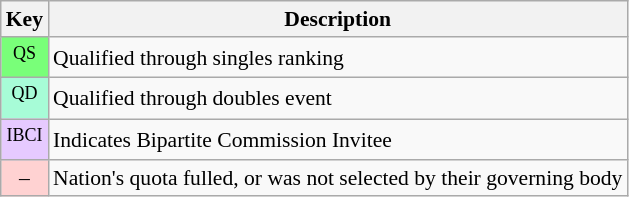<table class="wikitable" style="font-size:90%">
<tr>
<th>Key</th>
<th>Description</th>
</tr>
<tr>
<td align="center" bgcolor="#79FF79"><sup>QS</sup></td>
<td align="left">Qualified through singles ranking</td>
</tr>
<tr>
<td align="center" bgcolor="#A7FCD7"><sup>QD</sup></td>
<td align="left">Qualified through doubles event</td>
</tr>
<tr>
<td align="center" bgcolor="#E6CAFF"><sup>IBCI</sup></td>
<td align="left">Indicates Bipartite Commission Invitee</td>
</tr>
<tr>
<td align="center" bgcolor="#FFD2D2">–</td>
<td align="left">Nation's quota fulled, or was not selected by their governing body</td>
</tr>
</table>
